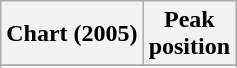<table class="wikitable sortable plainrowheaders" style="text-align:center">
<tr>
<th scope="col">Chart (2005)</th>
<th scope="col">Peak<br> position</th>
</tr>
<tr>
</tr>
<tr>
</tr>
<tr>
</tr>
</table>
